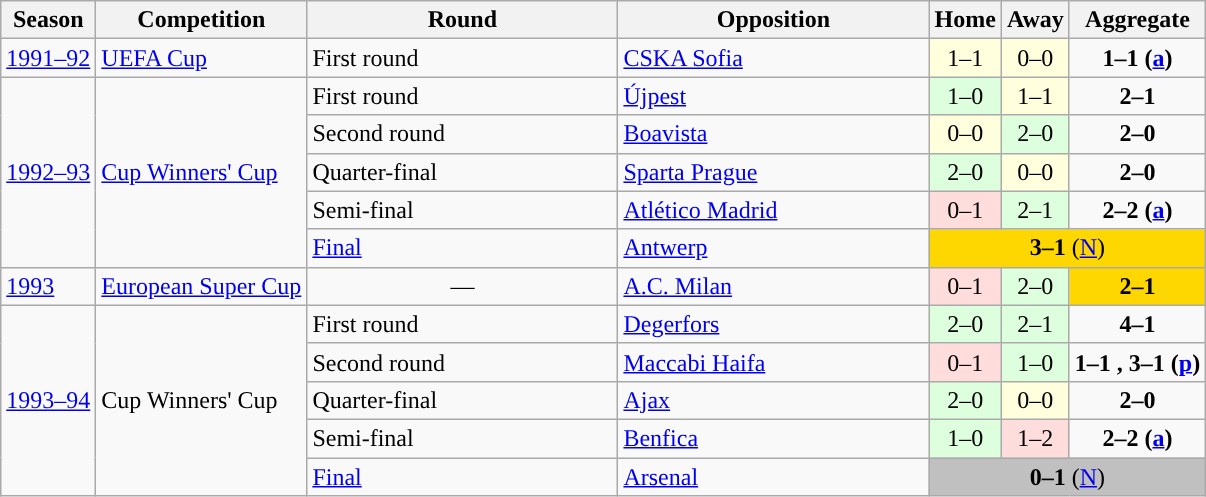<table class="wikitable">
<tr>
<th>Season</th>
<th>Competition</th>
<th width=200>Round</th>
<th width=200>Opposition</th>
<th>Home</th>
<th>Away</th>
<th>Aggregate</th>
</tr>
<tr>
<td rowspan="1"><a href='#'>1991–92</a></td>
<td rowspan="1"><a href='#'>UEFA Cup</a></td>
<td>First round</td>
<td> <a href='#'>CSKA Sofia</a></td>
<td style="text-align:center; background:#ffd;">1–1</td>
<td style="text-align:center; background:#ffd;">0–0</td>
<td style="text-align:center;"><strong>1–1 (<a href='#'>a</a>)</strong></td>
</tr>
<tr>
<td rowspan="5"><a href='#'>1992–93</a></td>
<td rowspan="5"><a href='#'>Cup Winners' Cup</a></td>
<td>First round</td>
<td> <a href='#'>Újpest</a></td>
<td style="text-align:center; background:#dfd;">1–0</td>
<td style="text-align:center; background:#ffd;">1–1</td>
<td style="text-align:center;"><strong>2–1</strong></td>
</tr>
<tr>
<td>Second round</td>
<td> <a href='#'>Boavista</a></td>
<td style="text-align:center; background:#ffd;">0–0</td>
<td style="text-align:center; background:#dfd;">2–0</td>
<td style="text-align:center;"><strong>2–0</strong></td>
</tr>
<tr>
<td>Quarter-final</td>
<td> <a href='#'>Sparta Prague</a></td>
<td style="text-align:center; background:#dfd;">2–0</td>
<td style="text-align:center; background:#ffd;">0–0</td>
<td style="text-align:center;"><strong>2–0</strong></td>
</tr>
<tr>
<td>Semi-final</td>
<td> <a href='#'>Atlético Madrid</a></td>
<td style="text-align:center; background:#fdd;">0–1</td>
<td style="text-align:center; background:#dfd;">2–1</td>
<td style="text-align:center;"><strong>2–2 (<a href='#'>a</a>)</strong></td>
</tr>
<tr>
<td><a href='#'>Final</a></td>
<td> <a href='#'>Antwerp</a></td>
<td bgcolor=Gold colspan="3" style="text-align:center;"><strong>3–1</strong> (<a href='#'>N</a>)</td>
</tr>
<tr>
<td rowspan="1"><a href='#'>1993</a></td>
<td rowspan="1"><a href='#'>European Super Cup</a></td>
<td align="center">—</td>
<td> <a href='#'>A.C. Milan</a></td>
<td style="text-align:center; background:#fdd;">0–1</td>
<td style="text-align:center; background:#dfd;">2–0 </td>
<td bgcolor=Gold style="text-align:center;"><strong>2–1</strong></td>
</tr>
<tr>
<td rowspan="5"><a href='#'>1993–94</a></td>
<td rowspan="5">Cup Winners' Cup</td>
<td>First round</td>
<td> <a href='#'>Degerfors</a></td>
<td style="text-align:center; background:#dfd;">2–0</td>
<td style="text-align:center; background:#dfd;">2–1</td>
<td style="text-align:center;"><strong>4–1</strong></td>
</tr>
<tr>
<td>Second round</td>
<td> <a href='#'>Maccabi Haifa</a></td>
<td style="text-align:center; background:#fdd;">0–1</td>
<td style="text-align:center; background:#dfd;">1–0</td>
<td style="text-align:center;"><strong>1–1 , 3–1 (<a href='#'>p</a>)</strong></td>
</tr>
<tr>
<td>Quarter-final</td>
<td> <a href='#'>Ajax</a></td>
<td style="text-align:center; background:#dfd;">2–0</td>
<td style="text-align:center; background:#ffd;">0–0</td>
<td style="text-align:center;"><strong>2–0</strong></td>
</tr>
<tr>
<td>Semi-final</td>
<td> <a href='#'>Benfica</a></td>
<td style="text-align:center; background:#dfd;">1–0</td>
<td style="text-align:center; background:#fdd;">1–2</td>
<td style="text-align:center;"><strong>2–2 (<a href='#'>a</a>)</strong></td>
</tr>
<tr>
<td><a href='#'>Final</a></td>
<td> <a href='#'>Arsenal</a></td>
<td colspan=3 bgcolor=Silver style="text-align:center;"><strong>0–1</strong> (<a href='#'>N</a>)</td>
</tr>
</table>
